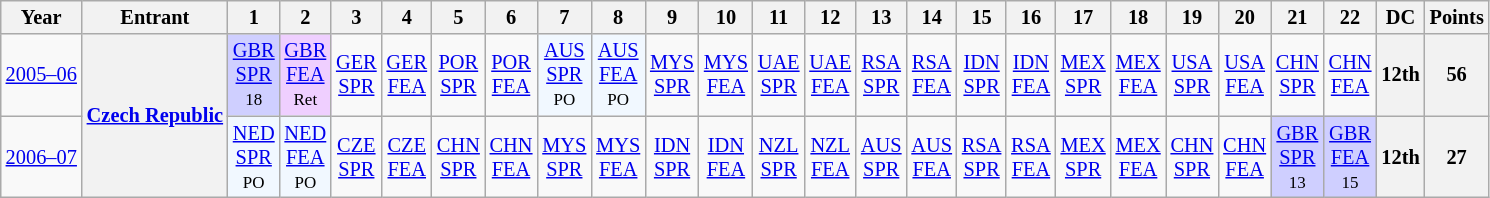<table class="wikitable" style="text-align:center; font-size:85%">
<tr>
<th>Year</th>
<th>Entrant</th>
<th>1</th>
<th>2</th>
<th>3</th>
<th>4</th>
<th>5</th>
<th>6</th>
<th>7</th>
<th>8</th>
<th>9</th>
<th>10</th>
<th>11</th>
<th>12</th>
<th>13</th>
<th>14</th>
<th>15</th>
<th>16</th>
<th>17</th>
<th>18</th>
<th>19</th>
<th>20</th>
<th>21</th>
<th>22</th>
<th>DC</th>
<th>Points</th>
</tr>
<tr>
<td nowrap><a href='#'>2005–06</a></td>
<th rowspan=2 nowrap><a href='#'>Czech Republic</a></th>
<td style="background:#CFCFFF;"><a href='#'>GBR<br>SPR</a><br><small>18</small></td>
<td style="background:#EFCFFF;"><a href='#'>GBR<br>FEA</a><br><small>Ret</small></td>
<td><a href='#'>GER<br>SPR</a></td>
<td><a href='#'>GER<br>FEA</a></td>
<td><a href='#'>POR<br>SPR</a></td>
<td><a href='#'>POR<br>FEA</a></td>
<td style="background:#F1F8FF;"><a href='#'>AUS<br>SPR</a><br><small>PO</small></td>
<td style="background:#F1F8FF;"><a href='#'>AUS<br>FEA</a><br><small>PO</small></td>
<td><a href='#'>MYS<br>SPR</a></td>
<td><a href='#'>MYS<br>FEA</a></td>
<td><a href='#'>UAE<br>SPR</a></td>
<td><a href='#'>UAE<br>FEA</a></td>
<td><a href='#'>RSA<br>SPR</a></td>
<td><a href='#'>RSA<br>FEA</a></td>
<td><a href='#'>IDN<br>SPR</a></td>
<td><a href='#'>IDN<br>FEA</a></td>
<td><a href='#'>MEX<br>SPR</a></td>
<td><a href='#'>MEX<br>FEA</a></td>
<td><a href='#'>USA<br>SPR</a></td>
<td><a href='#'>USA<br>FEA</a></td>
<td><a href='#'>CHN<br>SPR</a></td>
<td><a href='#'>CHN<br>FEA</a></td>
<th>12th</th>
<th>56</th>
</tr>
<tr>
<td nowrap><a href='#'>2006–07</a></td>
<td style="background:#F1F8FF;"><a href='#'>NED<br>SPR</a><br><small>PO</small></td>
<td style="background:#F1F8FF;"><a href='#'>NED<br>FEA</a><br><small>PO</small></td>
<td><a href='#'>CZE<br>SPR</a></td>
<td><a href='#'>CZE<br>FEA</a></td>
<td><a href='#'>CHN<br>SPR</a></td>
<td><a href='#'>CHN<br>FEA</a></td>
<td><a href='#'>MYS<br>SPR</a></td>
<td><a href='#'>MYS<br>FEA</a></td>
<td><a href='#'>IDN<br>SPR</a></td>
<td><a href='#'>IDN<br>FEA</a></td>
<td><a href='#'>NZL<br>SPR</a></td>
<td><a href='#'>NZL<br>FEA</a></td>
<td><a href='#'>AUS<br>SPR</a></td>
<td><a href='#'>AUS<br>FEA</a></td>
<td><a href='#'>RSA<br>SPR</a></td>
<td><a href='#'>RSA<br>FEA</a></td>
<td><a href='#'>MEX<br>SPR</a></td>
<td><a href='#'>MEX<br>FEA</a></td>
<td><a href='#'>CHN<br>SPR</a></td>
<td><a href='#'>CHN<br>FEA</a></td>
<td style="background:#CFCFFF;"><a href='#'>GBR<br>SPR</a><br><small>13</small></td>
<td style="background:#CFCFFF;"><a href='#'>GBR<br>FEA</a><br><small>15</small></td>
<th>12th</th>
<th>27</th>
</tr>
</table>
